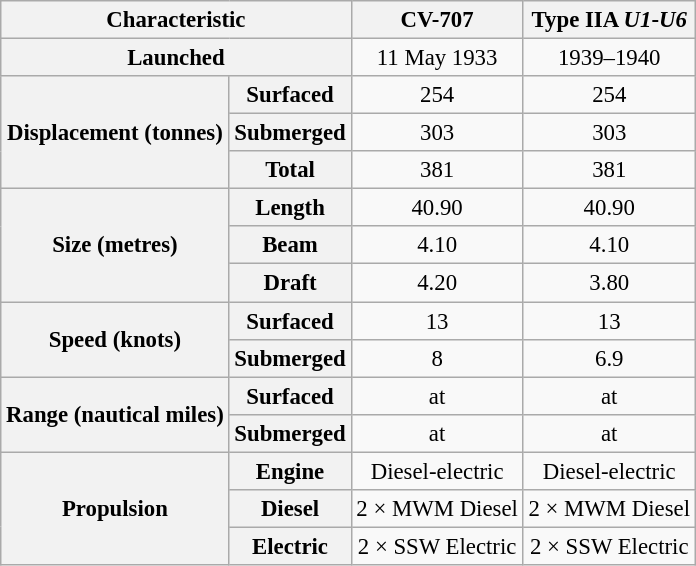<table class="wikitable" style="font-size:95%; text-align: center;">
<tr>
<th scope="col" colspan=2>Characteristic</th>
<th scope="col">CV-707</th>
<th scope="col">Type IIA <em>U1</em>-<em>U6</em></th>
</tr>
<tr>
<th scope="row" colspan=2>Launched</th>
<td>11 May 1933</td>
<td>1939–1940</td>
</tr>
<tr>
<th scope="row" rowspan=3>Displacement (tonnes)</th>
<th scope="row">Surfaced</th>
<td>254</td>
<td>254</td>
</tr>
<tr>
<th scope="row">Submerged</th>
<td>303</td>
<td>303</td>
</tr>
<tr>
<th scope="row">Total</th>
<td>381</td>
<td>381</td>
</tr>
<tr>
<th scope="row" rowspan=3>Size (metres)</th>
<th scope="row">Length</th>
<td>40.90</td>
<td>40.90</td>
</tr>
<tr>
<th scope="row">Beam</th>
<td>4.10</td>
<td>4.10</td>
</tr>
<tr>
<th scope="row">Draft</th>
<td>4.20</td>
<td>3.80</td>
</tr>
<tr>
<th scope="row" rowspan=2>Speed (knots)</th>
<th scope="row">Surfaced</th>
<td>13</td>
<td>13</td>
</tr>
<tr>
<th scope="row">Submerged</th>
<td>8</td>
<td>6.9</td>
</tr>
<tr>
<th scope="row" rowspan=2>Range (nautical miles)</th>
<th scope="row">Surfaced</th>
<td> at </td>
<td> at </td>
</tr>
<tr>
<th scope="row">Submerged</th>
<td> at </td>
<td> at </td>
</tr>
<tr>
<th scope="row" rowspan=3>Propulsion</th>
<th scope="row">Engine</th>
<td>Diesel-electric</td>
<td>Diesel-electric</td>
</tr>
<tr>
<th scope="row">Diesel</th>
<td>2 × MWM Diesel </td>
<td>2 × MWM Diesel </td>
</tr>
<tr>
<th scope="row">Electric</th>
<td>2 × SSW Electric </td>
<td>2 × SSW Electric </td>
</tr>
</table>
